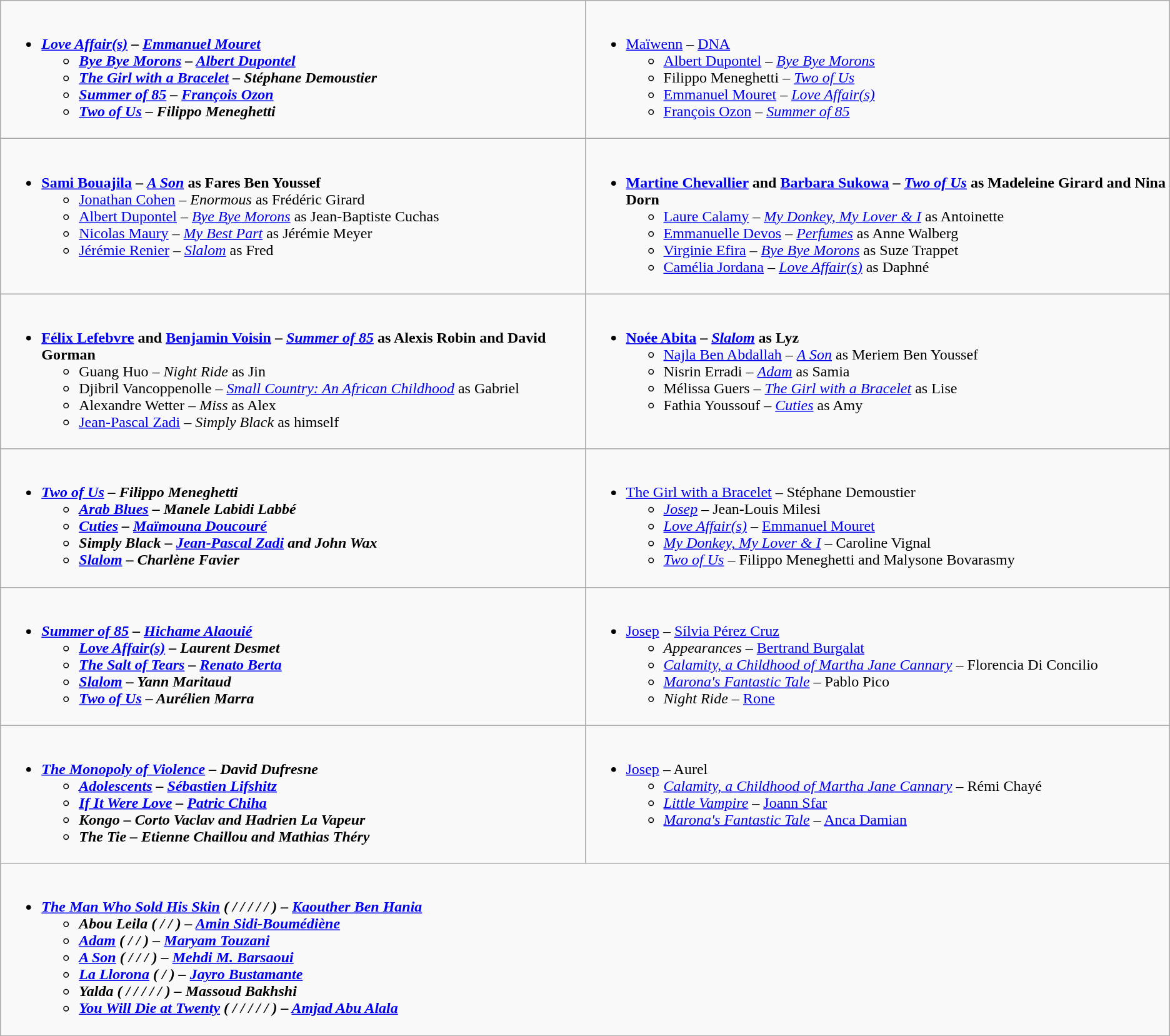<table class=wikitable style="width="150%">
<tr>
<td valign="top" width="50%"><br><ul><li><strong><em><a href='#'>Love Affair(s)</a><em> – <a href='#'>Emmanuel Mouret</a><strong><ul><li></em><a href='#'>Bye Bye Morons</a><em> – <a href='#'>Albert Dupontel</a></li><li></em><a href='#'>The Girl with a Bracelet</a><em> – Stéphane Demoustier</li><li></em><a href='#'>Summer of 85</a><em> – <a href='#'>François Ozon</a></li><li></em><a href='#'>Two of Us</a><em> – Filippo Meneghetti</li></ul></li></ul></td>
<td valign="top" width="50%"><br><ul><li></strong><a href='#'>Maïwenn</a> – </em><a href='#'>DNA</a></em></strong><ul><li><a href='#'>Albert Dupontel</a> – <em><a href='#'>Bye Bye Morons</a></em></li><li>Filippo Meneghetti – <em><a href='#'>Two of Us</a></em></li><li><a href='#'>Emmanuel Mouret</a> – <em><a href='#'>Love Affair(s)</a></em></li><li><a href='#'>François Ozon</a> – <em><a href='#'>Summer of 85</a></em></li></ul></li></ul></td>
</tr>
<tr>
<td valign="top" width="50%"><br><ul><li><strong><a href='#'>Sami Bouajila</a> – <em><a href='#'>A Son</a></em> as Fares Ben Youssef</strong><ul><li><a href='#'>Jonathan Cohen</a> – <em>Enormous</em> as Frédéric Girard</li><li><a href='#'>Albert Dupontel</a> – <em><a href='#'>Bye Bye Morons</a></em> as Jean-Baptiste Cuchas</li><li><a href='#'>Nicolas Maury</a> – <em><a href='#'>My Best Part</a></em> as Jérémie Meyer</li><li><a href='#'>Jérémie Renier</a> – <em><a href='#'>Slalom</a></em> as Fred</li></ul></li></ul></td>
<td valign="top" width="50%"><br><ul><li><strong><a href='#'>Martine Chevallier</a> and <a href='#'>Barbara Sukowa</a> – <em><a href='#'>Two of Us</a></em> as Madeleine Girard and Nina Dorn</strong><ul><li><a href='#'>Laure Calamy</a> – <em><a href='#'>My Donkey, My Lover & I</a></em> as Antoinette</li><li><a href='#'>Emmanuelle Devos</a> – <em><a href='#'>Perfumes</a></em> as Anne Walberg</li><li><a href='#'>Virginie Efira</a> – <em><a href='#'>Bye Bye Morons</a></em> as Suze Trappet</li><li><a href='#'>Camélia Jordana</a> – <em><a href='#'>Love Affair(s)</a></em> as Daphné</li></ul></li></ul></td>
</tr>
<tr>
<td valign="top" width="50%"><br><ul><li><strong><a href='#'>Félix Lefebvre</a> and <a href='#'>Benjamin Voisin</a> – <em><a href='#'>Summer of 85</a></em> as Alexis Robin and David Gorman</strong><ul><li>Guang Huo – <em>Night Ride</em> as Jin</li><li>Djibril Vancoppenolle – <em><a href='#'>Small Country: An African Childhood</a></em> as Gabriel</li><li>Alexandre Wetter – <em>Miss</em> as Alex</li><li><a href='#'>Jean-Pascal Zadi</a> – <em>Simply Black</em> as himself</li></ul></li></ul></td>
<td valign="top" width="50%"><br><ul><li><strong><a href='#'>Noée Abita</a> – <em><a href='#'>Slalom</a></em> as Lyz</strong><ul><li><a href='#'>Najla Ben Abdallah</a> – <em><a href='#'>A Son</a></em> as Meriem Ben Youssef</li><li>Nisrin Erradi – <em><a href='#'>Adam</a></em> as Samia</li><li>Mélissa Guers – <em><a href='#'>The Girl with a Bracelet</a></em> as Lise</li><li>Fathia Youssouf – <em><a href='#'>Cuties</a></em> as Amy</li></ul></li></ul></td>
</tr>
<tr>
<td valign="top" width="50%"><br><ul><li><strong><em><a href='#'>Two of Us</a><em> – Filippo Meneghetti<strong><ul><li></em><a href='#'>Arab Blues</a><em> – Manele Labidi Labbé</li><li></em><a href='#'>Cuties</a><em> – <a href='#'>Maïmouna Doucouré</a></li><li></em>Simply Black<em> – <a href='#'>Jean-Pascal Zadi</a> and John Wax</li><li></em><a href='#'>Slalom</a><em> – Charlène	Favier</li></ul></li></ul></td>
<td valign="top" width="50%"><br><ul><li></em></strong><a href='#'>The Girl with a Bracelet</a></em> – Stéphane Demoustier</strong><ul><li><em><a href='#'>Josep</a></em> – Jean-Louis Milesi</li><li><em><a href='#'>Love Affair(s)</a></em> – <a href='#'>Emmanuel Mouret</a></li><li><em><a href='#'>My Donkey, My Lover & I</a></em> – Caroline Vignal</li><li><em><a href='#'>Two of Us</a></em> – Filippo Meneghetti and Malysone Bovarasmy</li></ul></li></ul></td>
</tr>
<tr>
<td valign="top" width="50%"><br><ul><li><strong><em><a href='#'>Summer of 85</a><em> – <a href='#'>Hichame Alaouié</a><strong><ul><li></em><a href='#'>Love Affair(s)</a><em> – Laurent Desmet</li><li></em><a href='#'>The Salt of Tears</a><em> – <a href='#'>Renato Berta</a></li><li></em><a href='#'>Slalom</a><em> – Yann Maritaud</li><li></em><a href='#'>Two of Us</a><em> – Aurélien Marra</li></ul></li></ul></td>
<td valign="top" width="50%"><br><ul><li></em></strong><a href='#'>Josep</a></em> – <a href='#'>Sílvia Pérez Cruz</a></strong><ul><li><em>Appearances</em> – <a href='#'>Bertrand Burgalat</a></li><li><em><a href='#'>Calamity, a Childhood of Martha Jane Cannary</a></em> – Florencia Di Concilio</li><li><em><a href='#'>Marona's Fantastic Tale</a></em> – Pablo Pico</li><li><em>Night Ride</em> – <a href='#'>Rone</a></li></ul></li></ul></td>
</tr>
<tr>
<td valign="top" width="50%"><br><ul><li><strong><em><a href='#'>The Monopoly of Violence</a><em> – David Dufresne<strong><ul><li></em><a href='#'>Adolescents</a><em> – <a href='#'>Sébastien Lifshitz</a></li><li></em><a href='#'>If It Were Love</a><em> – <a href='#'>Patric Chiha</a></li><li></em>Kongo<em> – Corto Vaclav and Hadrien La Vapeur</li><li></em>The Tie<em> – Etienne Chaillou and Mathias Théry</li></ul></li></ul></td>
<td valign="top" width="50%"><br><ul><li></em></strong><a href='#'>Josep</a></em> – Aurel</strong><ul><li><em><a href='#'>Calamity, a Childhood of Martha Jane Cannary</a></em> – Rémi Chayé</li><li><em><a href='#'>Little Vampire</a></em> – <a href='#'>Joann Sfar</a></li><li><em><a href='#'>Marona's Fantastic Tale</a></em> – <a href='#'>Anca Damian</a></li></ul></li></ul></td>
</tr>
<tr>
<td valign="top" width="50%" colspan="2"><br><ul><li><strong><em><a href='#'>The Man Who Sold His Skin</a><em> ( /  /  /  /  / ) – <a href='#'>Kaouther Ben Hania</a><strong><ul><li></em>Abou Leila<em> ( /  / ) – <a href='#'>Amin Sidi-Boumédiène</a></li><li></em><a href='#'>Adam</a><em> ( /  / ) – <a href='#'>Maryam Touzani</a></li><li></em><a href='#'>A Son</a><em> ( /  /  / ) – <a href='#'>Mehdi M. Barsaoui</a></li><li></em><a href='#'>La Llorona</a><em> ( / ) – <a href='#'>Jayro Bustamante</a></li><li></em>Yalda<em> ( /  /  /  /  / ) – Massoud Bakhshi</li><li></em><a href='#'>You Will Die at Twenty</a><em> ( /  /  /  /  / ) – <a href='#'>Amjad Abu Alala</a></li></ul></li></ul></td>
</tr>
</table>
